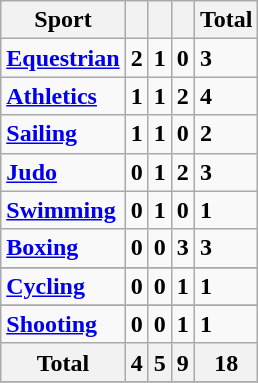<table class="wikitable" style="font-size:85% align="right" style="text-align:center">
<tr>
<th>Sport</th>
<th></th>
<th></th>
<th></th>
<th>Total</th>
</tr>
<tr style="font-weight:bold;">
<td><a href='#'>Equestrian</a></td>
<td>2</td>
<td>1</td>
<td>0</td>
<td>3</td>
</tr>
<tr style="font-weight:bold;">
<td><a href='#'>Athletics</a></td>
<td>1</td>
<td>1</td>
<td>2</td>
<td>4</td>
</tr>
<tr style="font-weight:bold;">
<td><a href='#'>Sailing</a></td>
<td>1</td>
<td>1</td>
<td>0</td>
<td>2</td>
</tr>
<tr style="font-weight:bold;">
<td><a href='#'>Judo</a></td>
<td>0</td>
<td>1</td>
<td>2</td>
<td>3</td>
</tr>
<tr style="font-weight:bold;">
<td><a href='#'>Swimming</a></td>
<td>0</td>
<td>1</td>
<td>0</td>
<td>1</td>
</tr>
<tr style="font-weight:bold;">
<td><a href='#'>Boxing</a></td>
<td>0</td>
<td>0</td>
<td>3</td>
<td>3</td>
</tr>
<tr>
</tr>
<tr style="font-weight:bold;">
<td><a href='#'>Cycling</a></td>
<td>0</td>
<td>0</td>
<td>1</td>
<td>1</td>
</tr>
<tr>
</tr>
<tr style="font-weight:bold;">
<td><a href='#'>Shooting</a></td>
<td>0</td>
<td>0</td>
<td>1</td>
<td>1</td>
</tr>
<tr>
<th>Total</th>
<th>4</th>
<th>5</th>
<th>9</th>
<th>18</th>
</tr>
<tr>
</tr>
</table>
